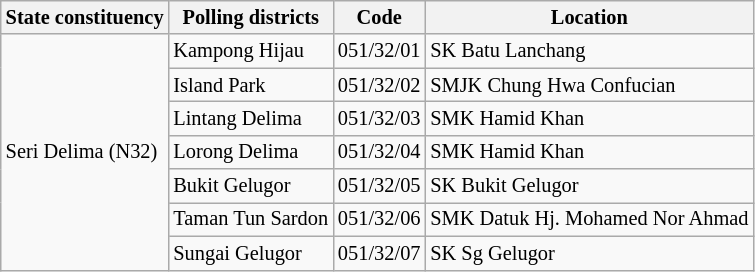<table class="wikitable sortable mw-collapsible" style="white-space:nowrap;font-size:85%">
<tr>
<th>State constituency</th>
<th>Polling districts</th>
<th>Code</th>
<th>Location</th>
</tr>
<tr>
<td rowspan="7">Seri Delima (N32)</td>
<td>Kampong Hijau</td>
<td>051/32/01</td>
<td>SK Batu Lanchang</td>
</tr>
<tr>
<td>Island Park</td>
<td>051/32/02</td>
<td>SMJK Chung Hwa Confucian</td>
</tr>
<tr>
<td>Lintang Delima</td>
<td>051/32/03</td>
<td>SMK Hamid Khan</td>
</tr>
<tr>
<td>Lorong Delima</td>
<td>051/32/04</td>
<td>SMK Hamid Khan</td>
</tr>
<tr>
<td>Bukit Gelugor</td>
<td>051/32/05</td>
<td>SK Bukit Gelugor</td>
</tr>
<tr>
<td>Taman Tun Sardon</td>
<td>051/32/06</td>
<td>SMK Datuk Hj. Mohamed Nor Ahmad</td>
</tr>
<tr>
<td>Sungai Gelugor</td>
<td>051/32/07</td>
<td>SK Sg Gelugor</td>
</tr>
</table>
